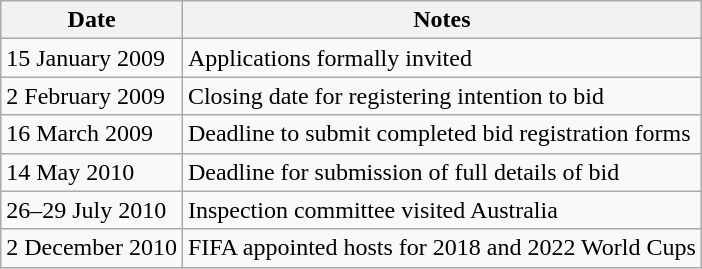<table class="wikitable">
<tr>
<th>Date</th>
<th>Notes</th>
</tr>
<tr>
<td>15 January 2009</td>
<td>Applications formally invited</td>
</tr>
<tr>
<td>2 February 2009</td>
<td>Closing date for registering intention to bid</td>
</tr>
<tr>
<td>16 March 2009</td>
<td>Deadline to submit completed bid registration forms</td>
</tr>
<tr>
<td>14 May 2010</td>
<td>Deadline for submission of full details of bid</td>
</tr>
<tr>
<td>26–29 July 2010</td>
<td>Inspection committee visited Australia</td>
</tr>
<tr>
<td>2 December 2010</td>
<td>FIFA appointed hosts for 2018 and 2022 World Cups</td>
</tr>
</table>
